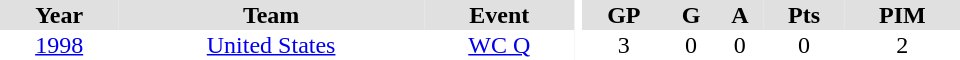<table border="0" cellpadding="1" cellspacing="0" style="text-align:center; width:40em">
<tr bgcolor="#e0e0e0">
<th>Year</th>
<th>Team</th>
<th>Event</th>
<th rowspan="99" bgcolor="#ffffff"></th>
<th>GP</th>
<th>G</th>
<th>A</th>
<th>Pts</th>
<th>PIM</th>
</tr>
<tr>
<td><a href='#'>1998</a></td>
<td><a href='#'>United States</a></td>
<td><a href='#'>WC Q</a></td>
<td>3</td>
<td>0</td>
<td>0</td>
<td>0</td>
<td>2</td>
</tr>
</table>
